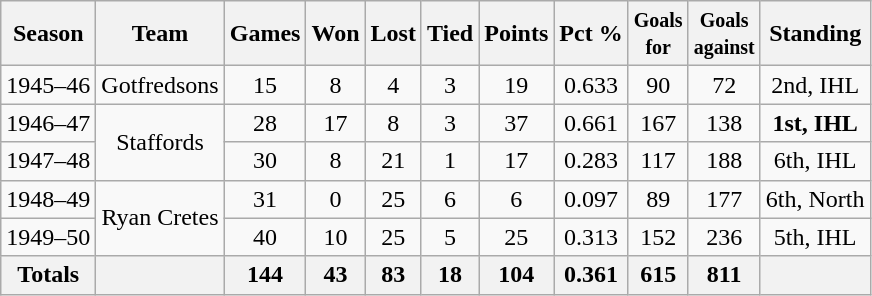<table class="wikitable" style="text-align:center;">
<tr>
<th>Season</th>
<th>Team</th>
<th>Games</th>
<th>Won</th>
<th>Lost</th>
<th>Tied</th>
<th>Points</th>
<th>Pct %</th>
<th><small>Goals<br>for</small></th>
<th><small>Goals<br>against</small></th>
<th>Standing</th>
</tr>
<tr>
<td>1945–46</td>
<td>Gotfredsons</td>
<td>15</td>
<td>8</td>
<td>4</td>
<td>3</td>
<td>19</td>
<td>0.633</td>
<td>90</td>
<td>72</td>
<td>2nd, IHL</td>
</tr>
<tr>
<td>1946–47</td>
<td rowspan="2">Staffords</td>
<td>28</td>
<td>17</td>
<td>8</td>
<td>3</td>
<td>37</td>
<td>0.661</td>
<td>167</td>
<td>138</td>
<td><strong>1st, IHL</strong></td>
</tr>
<tr>
<td>1947–48</td>
<td>30</td>
<td>8</td>
<td>21</td>
<td>1</td>
<td>17</td>
<td>0.283</td>
<td>117</td>
<td>188</td>
<td>6th, IHL</td>
</tr>
<tr>
<td>1948–49</td>
<td rowspan="2">Ryan Cretes</td>
<td>31</td>
<td>0</td>
<td>25</td>
<td>6</td>
<td>6</td>
<td>0.097</td>
<td>89</td>
<td>177</td>
<td>6th, North</td>
</tr>
<tr>
<td>1949–50</td>
<td>40</td>
<td>10</td>
<td>25</td>
<td>5</td>
<td>25</td>
<td>0.313</td>
<td>152</td>
<td>236</td>
<td>5th, IHL</td>
</tr>
<tr>
<th>Totals</th>
<th> </th>
<th>144</th>
<th>43</th>
<th>83</th>
<th>18</th>
<th>104</th>
<th>0.361</th>
<th>615</th>
<th>811</th>
<th> </th>
</tr>
</table>
